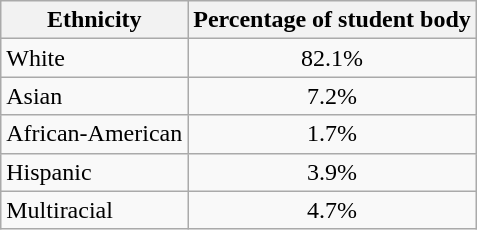<table class="wikitable" border="1">
<tr>
<th>Ethnicity</th>
<th>Percentage of student body</th>
</tr>
<tr>
<td>White</td>
<td style="text-align:center">82.1%</td>
</tr>
<tr>
<td>Asian</td>
<td style="text-align:center">7.2%</td>
</tr>
<tr>
<td>African-American</td>
<td style="text-align:center">1.7%</td>
</tr>
<tr>
<td>Hispanic</td>
<td style="text-align:center">3.9%</td>
</tr>
<tr>
<td>Multiracial</td>
<td style="text-align:center">4.7%</td>
</tr>
</table>
